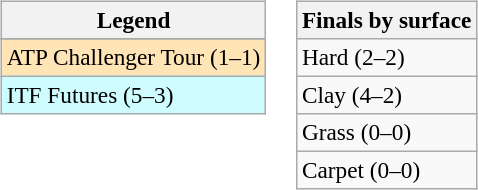<table>
<tr valign=top>
<td><br><table class=wikitable style=font-size:97%>
<tr>
<th>Legend</th>
</tr>
<tr bgcolor=e5d1cb>
</tr>
<tr bgcolor=moccasin>
<td>ATP Challenger Tour (1–1)</td>
</tr>
<tr bgcolor=cffcff>
<td>ITF Futures (5–3)</td>
</tr>
</table>
</td>
<td><br><table class=wikitable style=font-size:97%>
<tr>
<th>Finals by surface</th>
</tr>
<tr>
<td>Hard (2–2)</td>
</tr>
<tr>
<td>Clay (4–2)</td>
</tr>
<tr>
<td>Grass (0–0)</td>
</tr>
<tr>
<td>Carpet (0–0)</td>
</tr>
</table>
</td>
</tr>
</table>
